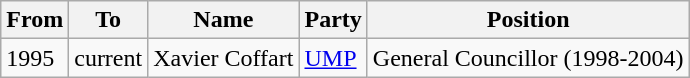<table class="wikitable">
<tr>
<th>From</th>
<th>To</th>
<th>Name</th>
<th>Party</th>
<th>Position</th>
</tr>
<tr>
<td>1995</td>
<td>current</td>
<td>Xavier Coffart</td>
<td><a href='#'>UMP</a></td>
<td>General Councillor (1998-2004)</td>
</tr>
</table>
